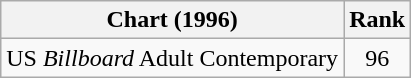<table class="wikitable">
<tr>
<th>Chart (1996)</th>
<th style="text-align:center;">Rank</th>
</tr>
<tr>
<td>US <em>Billboard</em> Adult Contemporary</td>
<td style="text-align:center;">96</td>
</tr>
</table>
